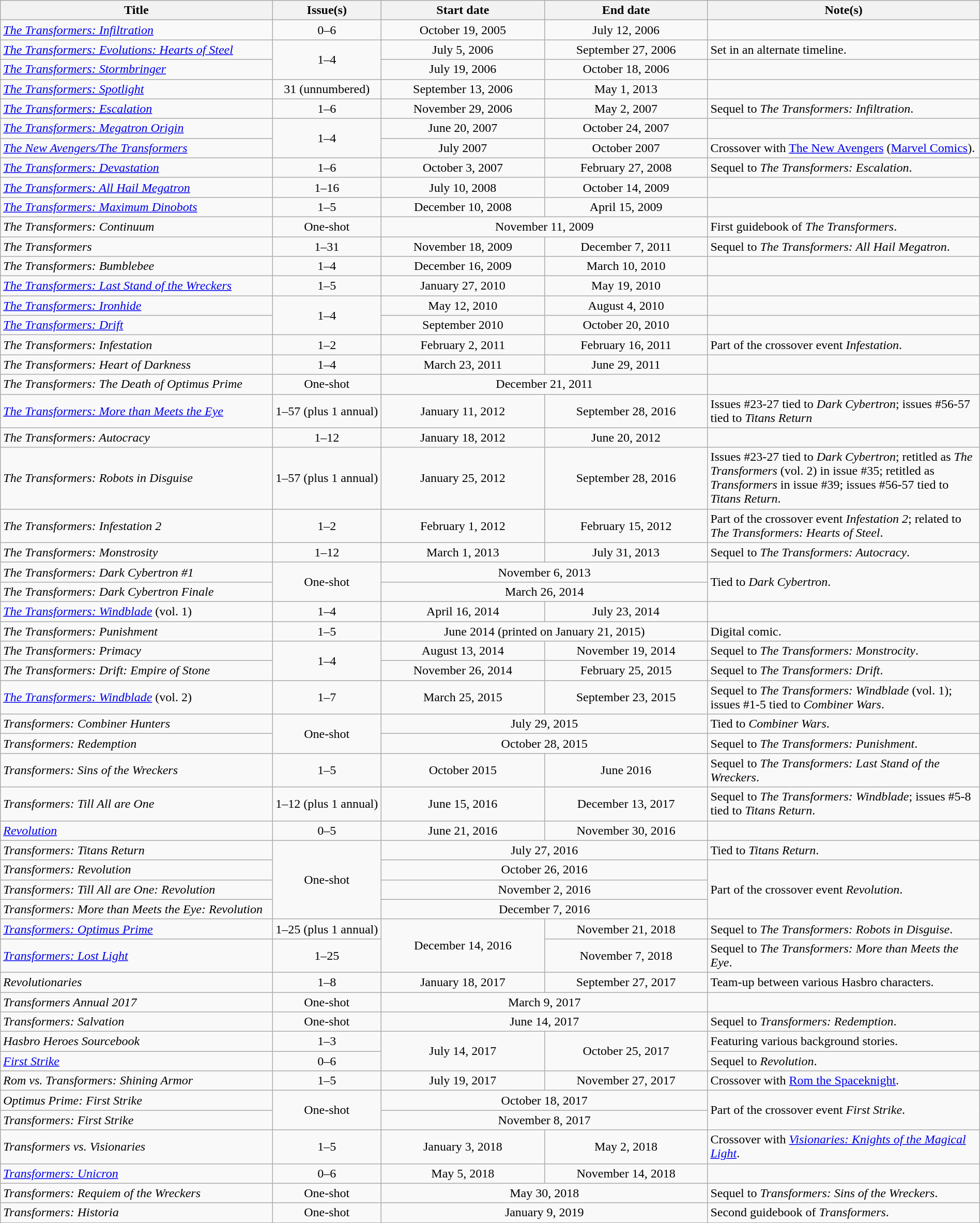<table class="wikitable" width="100%">
<tr>
<th scope="col" width="25%" align="center">Title</th>
<th scope="col" width="10%" align="center">Issue(s)</th>
<th scope="col" width="15%" align="center">Start date</th>
<th scope="col" width="15%" align="center">End date</th>
<th scope="col" width="25%" align="center">Note(s)</th>
</tr>
<tr>
<td><em><a href='#'>The Transformers: Infiltration</a></em></td>
<td style="text-align: center;">0–6</td>
<td style="text-align: center;">October 19, 2005</td>
<td style="text-align: center;">July 12, 2006</td>
<td></td>
</tr>
<tr>
<td><em><a href='#'>The Transformers: Evolutions: Hearts of Steel</a></em></td>
<td rowspan="2" style="text-align: center;">1–4</td>
<td style="text-align: center;">July 5, 2006</td>
<td style="text-align: center;">September 27, 2006</td>
<td>Set in an alternate timeline.</td>
</tr>
<tr>
<td><em><a href='#'>The Transformers: Stormbringer</a></em></td>
<td style="text-align: center;">July 19, 2006</td>
<td style="text-align: center;">October 18, 2006</td>
<td></td>
</tr>
<tr>
<td><em><a href='#'>The Transformers: Spotlight</a></em></td>
<td style="text-align: center;">31 (unnumbered)</td>
<td style="text-align: center;">September 13, 2006</td>
<td style="text-align: center;">May 1, 2013</td>
<td></td>
</tr>
<tr>
<td><em><a href='#'>The Transformers: Escalation</a></em></td>
<td style="text-align: center;">1–6</td>
<td style="text-align: center;">November 29, 2006</td>
<td style="text-align: center;">May 2, 2007</td>
<td>Sequel to <em>The Transformers: Infiltration</em>.</td>
</tr>
<tr>
<td><em><a href='#'>The Transformers: Megatron Origin</a></em></td>
<td rowspan="2" style="text-align: center;">1–4</td>
<td style="text-align: center;">June 20, 2007</td>
<td style="text-align: center;">October 24, 2007</td>
<td></td>
</tr>
<tr>
<td><em><a href='#'>The New Avengers/The Transformers</a></em></td>
<td style="text-align: center;">July 2007</td>
<td style="text-align: center;">October 2007</td>
<td>Crossover with <a href='#'>The New Avengers</a> (<a href='#'>Marvel Comics</a>).</td>
</tr>
<tr>
<td><em><a href='#'>The Transformers: Devastation</a></em></td>
<td style="text-align: center;">1–6</td>
<td style="text-align: center;">October 3, 2007</td>
<td style="text-align: center;">February 27, 2008</td>
<td>Sequel to <em>The Transformers: Escalation</em>.</td>
</tr>
<tr>
<td><em><a href='#'>The Transformers: All Hail Megatron</a></em></td>
<td style="text-align: center;">1–16</td>
<td style="text-align: center;">July 10, 2008</td>
<td style="text-align: center;">October 14, 2009</td>
<td></td>
</tr>
<tr>
<td><em><a href='#'>The Transformers: Maximum Dinobots</a></em></td>
<td style="text-align: center;">1–5</td>
<td style="text-align: center;">December 10, 2008</td>
<td style="text-align: center;">April 15, 2009</td>
<td></td>
</tr>
<tr>
<td><em>The Transformers: Continuum</em></td>
<td style="text-align: center;">One-shot</td>
<td style="text-align: center;" colspan="2">November 11, 2009</td>
<td>First guidebook of <em>The Transformers</em>.</td>
</tr>
<tr>
<td><em>The Transformers</em></td>
<td style="text-align: center;">1–31</td>
<td style="text-align: center;">November 18, 2009</td>
<td style="text-align: center;">December 7, 2011</td>
<td>Sequel to <em>The Transformers: All Hail Megatron</em>.</td>
</tr>
<tr>
<td><em>The Transformers: Bumblebee</em></td>
<td style="text-align: center;">1–4</td>
<td style="text-align: center;">December 16, 2009</td>
<td style="text-align: center;">March 10, 2010</td>
<td></td>
</tr>
<tr>
<td><em><a href='#'>The Transformers: Last Stand of the Wreckers</a></em></td>
<td style="text-align: center;">1–5</td>
<td style="text-align: center;">January 27, 2010</td>
<td style="text-align: center;">May 19, 2010</td>
<td></td>
</tr>
<tr>
<td><em><a href='#'>The Transformers: Ironhide</a></em></td>
<td rowspan="2" style="text-align: center;">1–4</td>
<td style="text-align: center;">May 12, 2010</td>
<td style="text-align: center;">August 4, 2010</td>
<td></td>
</tr>
<tr>
<td><em><a href='#'>The Transformers: Drift</a></em></td>
<td style="text-align: center;">September 2010</td>
<td style="text-align: center;">October 20, 2010</td>
<td></td>
</tr>
<tr>
<td><em>The Transformers: Infestation</em></td>
<td style="text-align: center;">1–2</td>
<td style="text-align: center;">February 2, 2011</td>
<td style="text-align: center;">February 16, 2011</td>
<td>Part of the crossover event <em>Infestation</em>.</td>
</tr>
<tr>
<td><em>The Transformers: Heart of Darkness</em></td>
<td style="text-align: center;">1–4</td>
<td style="text-align: center;">March 23, 2011</td>
<td style="text-align: center;">June 29, 2011</td>
<td></td>
</tr>
<tr>
<td><em>The Transformers: The Death of Optimus Prime</em></td>
<td style="text-align: center;">One-shot</td>
<td style="text-align: center;" colspan="2">December 21, 2011</td>
<td></td>
</tr>
<tr>
<td><em><a href='#'>The Transformers: More than Meets the Eye</a></em></td>
<td style="text-align: center;">1–57 (plus 1 annual)</td>
<td style="text-align: center;">January 11, 2012</td>
<td style="text-align: center;">September 28, 2016</td>
<td>Issues #23-27 tied to <em>Dark Cybertron</em>; issues #56-57 tied to <em>Titans Return</em></td>
</tr>
<tr>
<td><em>The Transformers: Autocracy</em></td>
<td style="text-align: center;">1–12</td>
<td style="text-align: center;">January 18, 2012</td>
<td style="text-align: center;">June 20, 2012</td>
<td></td>
</tr>
<tr>
<td><em>The Transformers: Robots in Disguise</em></td>
<td style="text-align: center;">1–57 (plus 1 annual)</td>
<td style="text-align: center;">January 25, 2012</td>
<td style="text-align: center;">September 28, 2016</td>
<td>Issues #23-27 tied to <em>Dark Cybertron</em>; retitled as <em>The Transformers</em>  (vol. 2) in issue #35; retitled as <em>Transformers</em> in issue #39; issues #56-57 tied to <em>Titans Return</em>.</td>
</tr>
<tr>
<td><em>The Transformers: Infestation 2</em></td>
<td style="text-align: center;">1–2</td>
<td style="text-align: center;">February 1, 2012</td>
<td style="text-align: center;">February 15, 2012</td>
<td>Part of the crossover event <em>Infestation 2</em>; related to <em>The Transformers: Hearts of Steel</em>.</td>
</tr>
<tr>
<td><em>The Transformers: Monstrosity</em></td>
<td style="text-align: center;">1–12</td>
<td style="text-align: center;">March 1, 2013</td>
<td style="text-align: center;">July 31, 2013</td>
<td>Sequel to <em>The Transformers: Autocracy</em>.</td>
</tr>
<tr>
<td><em>The Transformers: Dark Cybertron #1</em></td>
<td rowspan="2" style="text-align: center;">One-shot</td>
<td style="text-align: center;" colspan="2">November 6, 2013</td>
<td rowspan="2">Tied to <em>Dark Cybertron</em>.</td>
</tr>
<tr>
<td><em>The Transformers: Dark Cybertron Finale</em></td>
<td style="text-align: center;" colspan="2">March 26, 2014</td>
</tr>
<tr>
<td><em><a href='#'>The Transformers: Windblade</a></em> (vol. 1)</td>
<td style="text-align: center;">1–4</td>
<td style="text-align: center;">April 16, 2014</td>
<td style="text-align: center;">July 23, 2014</td>
<td></td>
</tr>
<tr>
<td><em>The Transformers: Punishment</em></td>
<td style="text-align: center;">1–5</td>
<td style="text-align: center;" colspan="2">June 2014 (printed on January 21, 2015)</td>
<td>Digital comic.</td>
</tr>
<tr>
<td><em>The Transformers: Primacy</em></td>
<td rowspan="2" style="text-align: center;">1–4</td>
<td style="text-align: center;">August 13, 2014</td>
<td style="text-align: center;">November 19, 2014</td>
<td>Sequel to <em>The Transformers: Monstrocity</em>.</td>
</tr>
<tr>
<td><em>The Transformers: Drift: Empire of Stone</em></td>
<td style="text-align: center;">November 26, 2014</td>
<td style="text-align: center;">February 25, 2015</td>
<td>Sequel to <em>The Transformers: Drift</em>.</td>
</tr>
<tr>
<td><em><a href='#'>The Transformers: Windblade</a></em> (vol. 2)</td>
<td style="text-align: center;">1–7</td>
<td style="text-align: center;">March 25, 2015</td>
<td style="text-align: center;">September 23, 2015</td>
<td>Sequel to <em>The Transformers: Windblade</em> (vol. 1); issues #1-5 tied to <em>Combiner Wars</em>.</td>
</tr>
<tr>
<td><em>Transformers: Combiner Hunters</em></td>
<td rowspan="2" style="text-align: center;">One-shot</td>
<td colspan="2" style="text-align: center;">July 29, 2015</td>
<td>Tied to <em>Combiner Wars</em>.</td>
</tr>
<tr>
<td><em>Transformers: Redemption</em></td>
<td style="text-align: center;" colspan="2">October 28, 2015</td>
<td>Sequel to <em>The Transformers: Punishment</em>.</td>
</tr>
<tr>
<td><em>Transformers: Sins of the Wreckers</em></td>
<td style="text-align: center;">1–5</td>
<td style="text-align: center;">October 2015</td>
<td style="text-align: center;">June 2016</td>
<td>Sequel to <em>The Transformers: Last Stand of the Wreckers</em>.</td>
</tr>
<tr>
<td><em>Transformers: Till All are One</em></td>
<td style="text-align: center;">1–12 (plus 1 annual)</td>
<td style="text-align: center;">June 15, 2016</td>
<td style="text-align: center;">December 13, 2017</td>
<td>Sequel to <em>The Transformers: Windblade</em>; issues #5-8 tied to <em>Titans Return</em>.</td>
</tr>
<tr>
<td><em><a href='#'>Revolution</a></em></td>
<td style="text-align: center;">0–5</td>
<td style="text-align: center;">June 21, 2016</td>
<td style="text-align: center;">November 30, 2016</td>
<td></td>
</tr>
<tr>
<td><em>Transformers: Titans Return</em></td>
<td rowspan="4" style="text-align: center;">One-shot</td>
<td style="text-align: center;" colspan="2">July 27, 2016</td>
<td>Tied to <em>Titans Return</em>.</td>
</tr>
<tr>
<td><em>Transformers: Revolution</em></td>
<td style="text-align: center;" colspan="2">October 26, 2016</td>
<td rowspan="3">Part of the crossover event <em>Revolution</em>.</td>
</tr>
<tr>
<td><em>Transformers: Till All are One: Revolution</em></td>
<td style="text-align: center;" colspan="2">November 2, 2016</td>
</tr>
<tr>
<td><em>Transformers: More than Meets the Eye: Revolution</em></td>
<td style="text-align: center;" colspan="2">December 7, 2016</td>
</tr>
<tr>
<td><em><a href='#'>Transformers: Optimus Prime</a></em></td>
<td style="text-align: center;">1–25 (plus 1 annual)</td>
<td rowspan="2" style="text-align: center;">December 14, 2016</td>
<td style="text-align: center;">November 21, 2018</td>
<td>Sequel to <em>The Transformers: Robots in Disguise</em>.</td>
</tr>
<tr>
<td><em><a href='#'>Transformers: Lost Light</a></em></td>
<td style="text-align: center;">1–25</td>
<td style="text-align: center;">November 7, 2018</td>
<td>Sequel to <em>The Transformers: More than Meets the Eye</em>.</td>
</tr>
<tr>
<td><em>Revolutionaries</em></td>
<td style="text-align: center;">1–8</td>
<td style="text-align: center;">January 18, 2017</td>
<td style="text-align: center;">September 27, 2017</td>
<td>Team-up between various Hasbro characters.</td>
</tr>
<tr>
<td><em>Transformers Annual 2017</em></td>
<td style="text-align: center;">One-shot</td>
<td style="text-align: center;" colspan="2">March 9, 2017</td>
<td></td>
</tr>
<tr>
<td><em>Transformers: Salvation</em></td>
<td style="text-align: center;">One-shot</td>
<td style="text-align: center;" colspan="2">June 14, 2017</td>
<td>Sequel to <em>Transformers: Redemption</em>.</td>
</tr>
<tr>
<td><em>Hasbro Heroes Sourcebook</em></td>
<td style="text-align: center;">1–3</td>
<td rowspan="2" style="text-align: center;">July 14, 2017</td>
<td rowspan="2" style="text-align: center;">October 25, 2017</td>
<td>Featuring various background stories.</td>
</tr>
<tr>
<td><em><a href='#'>First Strike</a></em></td>
<td style="text-align: center;">0–6</td>
<td>Sequel to <em>Revolution</em>.</td>
</tr>
<tr>
<td><em>Rom vs. Transformers: Shining Armor</em></td>
<td style="text-align: center;">1–5</td>
<td style="text-align: center;">July 19, 2017</td>
<td style="text-align: center;">November 27, 2017</td>
<td>Crossover with <a href='#'>Rom the Spaceknight</a>.</td>
</tr>
<tr>
<td><em>Optimus Prime: First Strike</em></td>
<td rowspan="2" style="text-align: center;">One-shot</td>
<td colspan="2" style="text-align: center;">October 18, 2017</td>
<td rowspan="2">Part of the crossover event <em>First Strike</em>.</td>
</tr>
<tr>
<td><em>Transformers: First Strike</em></td>
<td style="text-align: center;" colspan="2">November 8, 2017</td>
</tr>
<tr>
<td><em>Transformers vs. Visionaries</em></td>
<td style="text-align: center;">1–5</td>
<td style="text-align: center;">January 3, 2018</td>
<td style="text-align: center;">May 2, 2018</td>
<td>Crossover with <em><a href='#'>Visionaries: Knights of the Magical Light</a></em>.</td>
</tr>
<tr>
<td><em><a href='#'>Transformers: Unicron</a></em></td>
<td style="text-align: center;">0–6</td>
<td style="text-align: center;">May 5, 2018</td>
<td style="text-align: center;">November 14, 2018</td>
<td></td>
</tr>
<tr>
<td><em>Transformers: Requiem of the Wreckers</em></td>
<td style="text-align: center;">One-shot</td>
<td style="text-align: center;" colspan="2">May 30, 2018</td>
<td>Sequel to <em>Transformers: Sins of the Wreckers</em>.</td>
</tr>
<tr>
<td><em>Transformers: Historia</em></td>
<td style="text-align: center;">One-shot</td>
<td style="text-align: center;" colspan="2">January 9, 2019</td>
<td>Second guidebook of <em>Transformers</em>.</td>
</tr>
</table>
